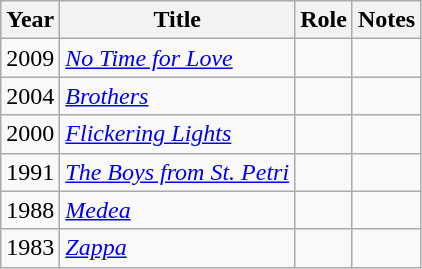<table class="wikitable sortable">
<tr>
<th>Year</th>
<th>Title</th>
<th>Role</th>
<th class="unsortable">Notes</th>
</tr>
<tr>
<td>2009</td>
<td><em><a href='#'>No Time for Love</a></em></td>
<td></td>
<td></td>
</tr>
<tr>
<td>2004</td>
<td><em><a href='#'>Brothers</a></em></td>
<td></td>
<td></td>
</tr>
<tr>
<td>2000</td>
<td><em><a href='#'>Flickering Lights</a></em></td>
<td></td>
<td></td>
</tr>
<tr>
<td>1991</td>
<td><em><a href='#'>The Boys from St. Petri</a></em></td>
<td></td>
<td></td>
</tr>
<tr>
<td>1988</td>
<td><em><a href='#'>Medea</a></em></td>
<td></td>
<td></td>
</tr>
<tr>
<td>1983</td>
<td><em><a href='#'>Zappa</a></em></td>
<td></td>
</tr>
</table>
